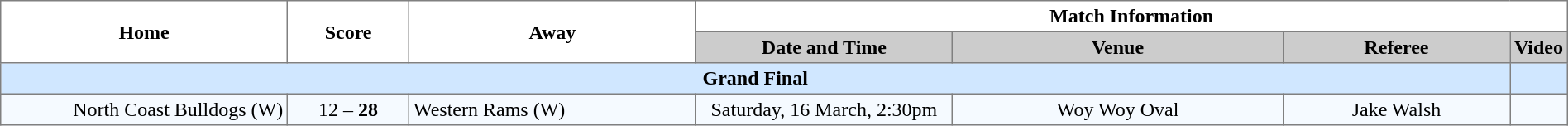<table width="100%" cellspacing="0" cellpadding="3" border="1" style="border-collapse:collapse;  text-align:center;">
<tr>
<th rowspan="2" width="19%">Home</th>
<th rowspan="2" width="8%">Score</th>
<th rowspan="2" width="19%">Away</th>
<th colspan="4">Match Information</th>
</tr>
<tr bgcolor="#CCCCCC">
<th width="17%">Date and Time</th>
<th width="22%">Venue</th>
<th width="50%">Referee</th>
<th>Video</th>
</tr>
<tr style="background:#d0e7ff;">
<td colspan="6"><strong>Grand Final</strong></td>
<td></td>
</tr>
<tr style="text-align:center; background:#f5faff;">
<td align="right">North Coast Bulldogs (W) </td>
<td>12 – <strong>28</strong></td>
<td align="left"> Western Rams (W)</td>
<td>Saturday, 16 March, 2:30pm</td>
<td>Woy Woy Oval</td>
<td>Jake Walsh</td>
<td></td>
</tr>
</table>
